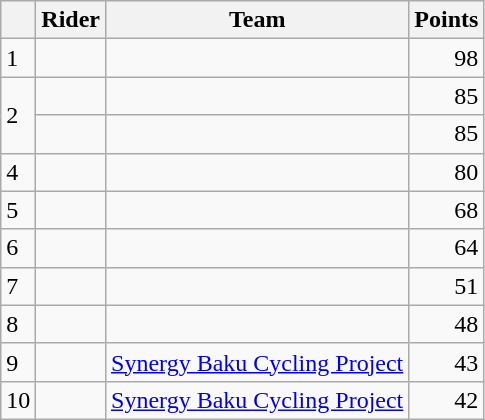<table class="wikitable">
<tr>
<th></th>
<th>Rider</th>
<th>Team</th>
<th>Points</th>
</tr>
<tr>
<td>1</td>
<td> </td>
<td></td>
<td align=right>98</td>
</tr>
<tr>
<td rowspan=2>2</td>
<td></td>
<td></td>
<td align=right>85</td>
</tr>
<tr>
<td></td>
<td></td>
<td align=right>85</td>
</tr>
<tr>
<td>4</td>
<td></td>
<td></td>
<td align=right>80</td>
</tr>
<tr>
<td>5</td>
<td></td>
<td></td>
<td align=right>68</td>
</tr>
<tr>
<td>6</td>
<td></td>
<td></td>
<td align=right>64</td>
</tr>
<tr>
<td>7</td>
<td></td>
<td></td>
<td align=right>51</td>
</tr>
<tr>
<td>8</td>
<td></td>
<td></td>
<td align=right>48</td>
</tr>
<tr>
<td>9</td>
<td></td>
<td><a href='#'>Synergy Baku Cycling Project</a></td>
<td align=right>43</td>
</tr>
<tr>
<td>10</td>
<td></td>
<td><a href='#'>Synergy Baku Cycling Project</a></td>
<td align=right>42</td>
</tr>
</table>
